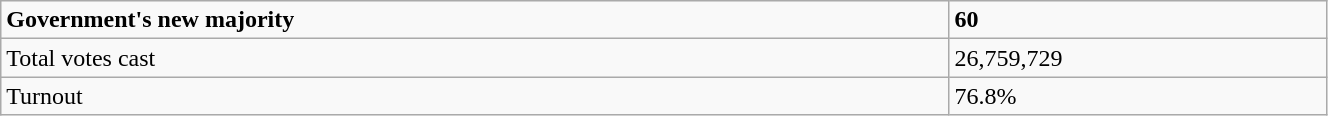<table class="wikitable" style="width:70%">
<tr>
<td><strong>Government's new majority</strong></td>
<td><strong>60</strong></td>
</tr>
<tr>
<td>Total votes cast</td>
<td>26,759,729</td>
</tr>
<tr>
<td>Turnout</td>
<td>76.8%</td>
</tr>
</table>
